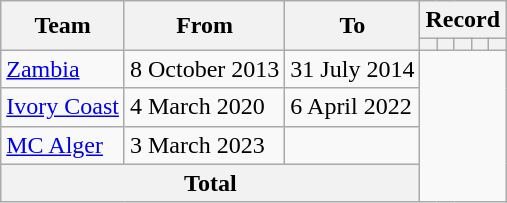<table class="wikitable" style="text-align: center;">
<tr>
<th rowspan="2">Team</th>
<th rowspan="2">From</th>
<th rowspan="2">To</th>
<th colspan="8">Record</th>
</tr>
<tr>
<th></th>
<th></th>
<th></th>
<th></th>
<th></th>
</tr>
<tr>
<td align=left><a href='#'>Zambia</a></td>
<td align=left>8 October 2013</td>
<td align=left>31 July 2014<br></td>
</tr>
<tr>
<td align=left><a href='#'>Ivory Coast</a></td>
<td align=left>4 March 2020</td>
<td align=left>6 April 2022<br></td>
</tr>
<tr>
<td align=left><a href='#'>MC Alger</a></td>
<td align=left>3 March 2023</td>
<td align=left><br></td>
</tr>
<tr>
<th colspan="3">Total<br></th>
</tr>
</table>
